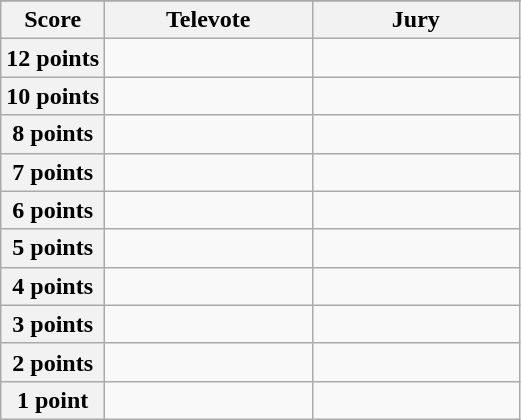<table class="wikitable">
<tr>
</tr>
<tr>
<th scope="col" width="20%">Score</th>
<th scope="col" width="40%">Televote</th>
<th scope="col" width="40%">Jury</th>
</tr>
<tr>
<th scope="row">12 points</th>
<td></td>
<td></td>
</tr>
<tr>
<th scope="row">10 points</th>
<td></td>
<td></td>
</tr>
<tr>
<th scope="row">8 points</th>
<td></td>
<td></td>
</tr>
<tr>
<th scope="row">7 points</th>
<td></td>
<td></td>
</tr>
<tr>
<th scope="row">6 points</th>
<td></td>
<td></td>
</tr>
<tr>
<th scope="row">5 points</th>
<td></td>
<td></td>
</tr>
<tr>
<th scope="row">4 points</th>
<td></td>
<td></td>
</tr>
<tr>
<th scope="row">3 points</th>
<td></td>
<td></td>
</tr>
<tr>
<th scope="row">2 points</th>
<td></td>
<td></td>
</tr>
<tr>
<th scope="row">1 point</th>
<td></td>
<td></td>
</tr>
</table>
